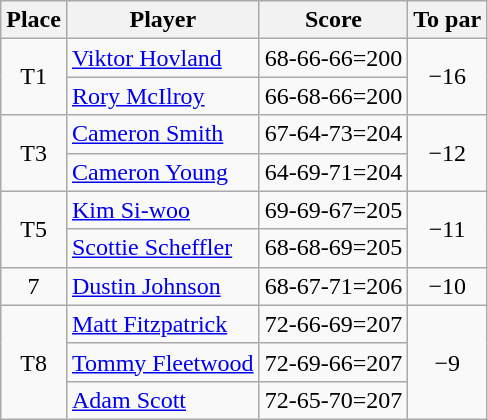<table class="wikitable">
<tr>
<th>Place</th>
<th>Player</th>
<th>Score</th>
<th>To par</th>
</tr>
<tr>
<td rowspan=2 align=center>T1</td>
<td> <a href='#'>Viktor Hovland</a></td>
<td>68-66-66=200</td>
<td rowspan=2 align=center>−16</td>
</tr>
<tr>
<td> <a href='#'>Rory McIlroy</a></td>
<td>66-68-66=200</td>
</tr>
<tr>
<td rowspan=2 align=center>T3</td>
<td> <a href='#'>Cameron Smith</a></td>
<td>67-64-73=204</td>
<td rowspan=2 align=center>−12</td>
</tr>
<tr>
<td> <a href='#'>Cameron Young</a></td>
<td>64-69-71=204</td>
</tr>
<tr>
<td rowspan=2 align=center>T5</td>
<td> <a href='#'>Kim Si-woo</a></td>
<td>69-69-67=205</td>
<td rowspan=2 align=center>−11</td>
</tr>
<tr>
<td> <a href='#'>Scottie Scheffler</a></td>
<td>68-68-69=205</td>
</tr>
<tr>
<td align=center>7</td>
<td> <a href='#'>Dustin Johnson</a></td>
<td>68-67-71=206</td>
<td align=center>−10</td>
</tr>
<tr>
<td rowspan=3 align=center>T8</td>
<td> <a href='#'>Matt Fitzpatrick</a></td>
<td>72-66-69=207</td>
<td rowspan=3 align=center>−9</td>
</tr>
<tr>
<td> <a href='#'>Tommy Fleetwood</a></td>
<td>72-69-66=207</td>
</tr>
<tr>
<td> <a href='#'>Adam Scott</a></td>
<td>72-65-70=207</td>
</tr>
</table>
